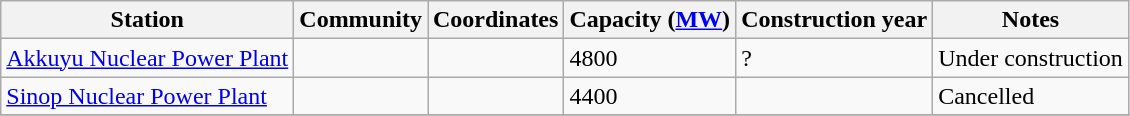<table class="wikitable sortable">
<tr>
<th>Station</th>
<th>Community</th>
<th>Coordinates</th>
<th>Capacity (<a href='#'>MW</a>)</th>
<th>Construction year</th>
<th>Notes</th>
</tr>
<tr>
<td><a href='#'>Akkuyu Nuclear Power Plant</a></td>
<td> </td>
<td></td>
<td>4800</td>
<td>?</td>
<td>Under construction</td>
</tr>
<tr>
<td><a href='#'>Sinop Nuclear Power Plant</a></td>
<td> </td>
<td></td>
<td>4400</td>
<td></td>
<td>Cancelled</td>
</tr>
<tr>
</tr>
</table>
